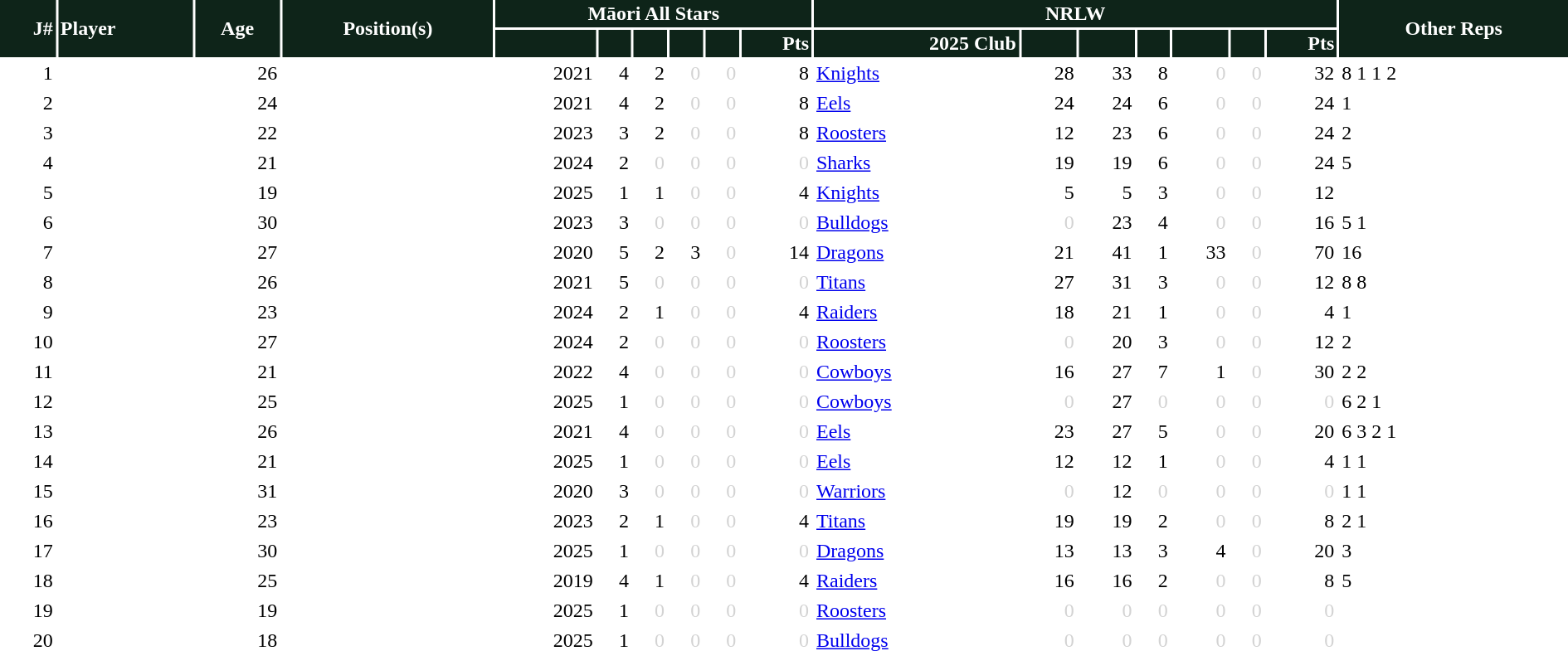<table class="sortable" border="0" cellspacing="2" cellpadding="2" style="width:100%; text-align:right;">
<tr style="background:#0E2419; color:white;">
<th rowspan=2 class="unsortable">J#</th>
<th rowspan=2 align=left>Player</th>
<th rowspan=2 class="unsortable" align=center>Age</th>
<th rowspan=2 align=center>Position(s)</th>
<th colspan=6 align=center>Māori All Stars</th>
<th colspan=7 align=center>NRLW</th>
<th rowspan=2 align=center class="unsortable">Other Reps</th>
</tr>
<tr style="background:#0E2419; color:white;">
<th class="unsortable"></th>
<th class="unsortable"></th>
<th class="unsortable"></th>
<th class="unsortable"></th>
<th class="unsortable"></th>
<th class="unsortable">Pts</th>
<th>2025 Club</th>
<th class="unsortable"></th>
<th class="unsortable"></th>
<th class="unsortable"></th>
<th class="unsortable"></th>
<th class="unsortable"></th>
<th class="unsortable">Pts</th>
</tr>
<tr>
<td>1</td>
<td align=left></td>
<td>26</td>
<td align=center></td>
<td>2021</td>
<td>4</td>
<td>2</td>
<td style="color:lightgray">0</td>
<td style="color:lightgray">0</td>
<td>8</td>
<td align=left> <a href='#'>Knights</a></td>
<td>28</td>
<td>33</td>
<td>8</td>
<td style="color:lightgray">0</td>
<td style="color:lightgray">0</td>
<td>32</td>
<td align=left> 8  1  1  2</td>
</tr>
<tr>
<td>2</td>
<td align=left></td>
<td>24</td>
<td align=center></td>
<td>2021</td>
<td>4</td>
<td>2</td>
<td style="color:lightgray">0</td>
<td style="color:lightgray">0</td>
<td>8</td>
<td align=left> <a href='#'>Eels</a></td>
<td>24</td>
<td>24</td>
<td>6</td>
<td style="color:lightgray">0</td>
<td style="color:lightgray">0</td>
<td>24</td>
<td align=left> 1</td>
</tr>
<tr>
<td>3</td>
<td align=left></td>
<td>22</td>
<td align=center></td>
<td>2023</td>
<td>3</td>
<td>2</td>
<td style="color:lightgray">0</td>
<td style="color:lightgray">0</td>
<td>8</td>
<td align=left> <a href='#'>Roosters</a></td>
<td>12</td>
<td>23</td>
<td>6</td>
<td style="color:lightgray">0</td>
<td style="color:lightgray">0</td>
<td>24</td>
<td align=left> 2</td>
</tr>
<tr>
<td>4</td>
<td align=left></td>
<td>21</td>
<td align=center></td>
<td>2024</td>
<td>2</td>
<td style="color:lightgray">0</td>
<td style="color:lightgray">0</td>
<td style="color:lightgray">0</td>
<td style="color:lightgray">0</td>
<td align=left> <a href='#'>Sharks</a></td>
<td>19</td>
<td>19</td>
<td>6</td>
<td style="color:lightgray">0</td>
<td style="color:lightgray">0</td>
<td>24</td>
<td align=left> 5</td>
</tr>
<tr>
<td>5</td>
<td align=left></td>
<td>19</td>
<td align=center></td>
<td>2025</td>
<td>1</td>
<td>1</td>
<td style="color:lightgray">0</td>
<td style="color:lightgray">0</td>
<td>4</td>
<td align=left> <a href='#'>Knights</a></td>
<td>5</td>
<td>5</td>
<td>3</td>
<td style="color:lightgray">0</td>
<td style="color:lightgray">0</td>
<td>12</td>
<td align=center></td>
</tr>
<tr>
<td>6</td>
<td align=left></td>
<td>30</td>
<td align=center></td>
<td>2023</td>
<td>3</td>
<td style="color:lightgray">0</td>
<td style="color:lightgray">0</td>
<td style="color:lightgray">0</td>
<td style="color:lightgray">0</td>
<td align=left> <a href='#'>Bulldogs</a></td>
<td style="color:lightgray">0</td>
<td>23</td>
<td>4</td>
<td style="color:lightgray">0</td>
<td style="color:lightgray">0</td>
<td>16</td>
<td align=left> 5  1</td>
</tr>
<tr>
<td>7</td>
<td align=left></td>
<td>27</td>
<td align=center></td>
<td>2020</td>
<td>5</td>
<td>2</td>
<td>3</td>
<td style="color:lightgray">0</td>
<td>14</td>
<td align=left> <a href='#'>Dragons</a></td>
<td>21</td>
<td>41</td>
<td>1</td>
<td>33</td>
<td style="color:lightgray">0</td>
<td>70</td>
<td align=left> 16</td>
</tr>
<tr>
<td>8</td>
<td align=left></td>
<td>26</td>
<td align=center></td>
<td>2021</td>
<td>5</td>
<td style="color:lightgray">0</td>
<td style="color:lightgray">0</td>
<td style="color:lightgray">0</td>
<td style="color:lightgray">0</td>
<td align=left> <a href='#'>Titans</a></td>
<td>27</td>
<td>31</td>
<td>3</td>
<td style="color:lightgray">0</td>
<td style="color:lightgray">0</td>
<td>12</td>
<td align=left> 8  8</td>
</tr>
<tr>
<td>9</td>
<td align=left></td>
<td>23</td>
<td align=center></td>
<td>2024</td>
<td>2</td>
<td>1</td>
<td style="color:lightgray">0</td>
<td style="color:lightgray">0</td>
<td>4</td>
<td align=left> <a href='#'>Raiders</a></td>
<td>18</td>
<td>21</td>
<td>1</td>
<td style="color:lightgray">0</td>
<td style="color:lightgray">0</td>
<td>4</td>
<td align=left> 1</td>
</tr>
<tr>
<td>10</td>
<td align=left></td>
<td>27</td>
<td align=center></td>
<td>2024</td>
<td>2</td>
<td style="color:lightgray">0</td>
<td style="color:lightgray">0</td>
<td style="color:lightgray">0</td>
<td style="color:lightgray">0</td>
<td align=left> <a href='#'>Roosters</a></td>
<td style="color:lightgray">0</td>
<td>20</td>
<td>3</td>
<td style="color:lightgray">0</td>
<td style="color:lightgray">0</td>
<td>12</td>
<td align=left> 2</td>
</tr>
<tr>
<td>11</td>
<td align=left></td>
<td>21</td>
<td align=center></td>
<td>2022</td>
<td>4</td>
<td style="color:lightgray">0</td>
<td style="color:lightgray">0</td>
<td style="color:lightgray">0</td>
<td style="color:lightgray">0</td>
<td align=left> <a href='#'>Cowboys</a></td>
<td>16</td>
<td>27</td>
<td>7</td>
<td>1</td>
<td style="color:lightgray">0</td>
<td>30</td>
<td align=left> 2  2</td>
</tr>
<tr>
<td>12</td>
<td align=left></td>
<td>25</td>
<td align=center></td>
<td>2025</td>
<td>1</td>
<td style="color:lightgray">0</td>
<td style="color:lightgray">0</td>
<td style="color:lightgray">0</td>
<td style="color:lightgray">0</td>
<td align=left> <a href='#'>Cowboys</a></td>
<td style="color:lightgray">0</td>
<td>27</td>
<td style="color:lightgray">0</td>
<td style="color:lightgray">0</td>
<td style="color:lightgray">0</td>
<td style="color:lightgray">0</td>
<td align=left> 6  2  1</td>
</tr>
<tr>
<td>13</td>
<td align=left></td>
<td>26</td>
<td align=center></td>
<td>2021</td>
<td>4</td>
<td style="color:lightgray">0</td>
<td style="color:lightgray">0</td>
<td style="color:lightgray">0</td>
<td style="color:lightgray">0</td>
<td align=left> <a href='#'>Eels</a></td>
<td>23</td>
<td>27</td>
<td>5</td>
<td style="color:lightgray">0</td>
<td style="color:lightgray">0</td>
<td>20</td>
<td align=left> 6  3  2  1</td>
</tr>
<tr>
<td>14</td>
<td align=left></td>
<td>21</td>
<td align=center></td>
<td>2025</td>
<td>1</td>
<td style="color:lightgray">0</td>
<td style="color:lightgray">0</td>
<td style="color:lightgray">0</td>
<td style="color:lightgray">0</td>
<td align=left> <a href='#'>Eels</a></td>
<td>12</td>
<td>12</td>
<td>1</td>
<td style="color:lightgray">0</td>
<td style="color:lightgray">0</td>
<td>4</td>
<td align=left> 1  1</td>
</tr>
<tr>
<td>15</td>
<td align=left></td>
<td>31</td>
<td align=center></td>
<td>2020</td>
<td>3</td>
<td style="color:lightgray">0</td>
<td style="color:lightgray">0</td>
<td style="color:lightgray">0</td>
<td style="color:lightgray">0</td>
<td align=left> <a href='#'>Warriors</a></td>
<td style="color:lightgray">0</td>
<td>12</td>
<td style="color:lightgray">0</td>
<td style="color:lightgray">0</td>
<td style="color:lightgray">0</td>
<td style="color:lightgray">0</td>
<td align=left> 1  1</td>
</tr>
<tr>
<td>16</td>
<td align=left></td>
<td>23</td>
<td align=center></td>
<td>2023</td>
<td>2</td>
<td>1</td>
<td style="color:lightgray">0</td>
<td style="color:lightgray">0</td>
<td>4</td>
<td align=left> <a href='#'>Titans</a></td>
<td>19</td>
<td>19</td>
<td>2</td>
<td style="color:lightgray">0</td>
<td style="color:lightgray">0</td>
<td>8</td>
<td align=left> 2  1</td>
</tr>
<tr>
<td>17</td>
<td align=left></td>
<td>30</td>
<td align=center></td>
<td>2025</td>
<td>1</td>
<td style="color:lightgray">0</td>
<td style="color:lightgray">0</td>
<td style="color:lightgray">0</td>
<td style="color:lightgray">0</td>
<td align=left> <a href='#'>Dragons</a></td>
<td>13</td>
<td>13</td>
<td>3</td>
<td>4</td>
<td style="color:lightgray">0</td>
<td>20</td>
<td align=left> 3</td>
</tr>
<tr>
<td>18</td>
<td align=left></td>
<td>25</td>
<td align=center></td>
<td>2019</td>
<td>4</td>
<td>1</td>
<td style="color:lightgray">0</td>
<td style="color:lightgray">0</td>
<td>4</td>
<td align=left> <a href='#'>Raiders</a></td>
<td>16</td>
<td>16</td>
<td>2</td>
<td style="color:lightgray">0</td>
<td style="color:lightgray">0</td>
<td>8</td>
<td align=left> 5</td>
</tr>
<tr>
<td>19</td>
<td align=left></td>
<td>19</td>
<td align=center></td>
<td>2025</td>
<td>1</td>
<td style="color:lightgray">0</td>
<td style="color:lightgray">0</td>
<td style="color:lightgray">0</td>
<td style="color:lightgray">0</td>
<td align=left> <a href='#'>Roosters</a></td>
<td style="color:lightgray">0</td>
<td style="color:lightgray">0</td>
<td style="color:lightgray">0</td>
<td style="color:lightgray">0</td>
<td style="color:lightgray">0</td>
<td style="color:lightgray">0</td>
<td align=center></td>
</tr>
<tr>
<td>20</td>
<td align=left></td>
<td>18</td>
<td align=center></td>
<td>2025</td>
<td>1</td>
<td style="color:lightgray">0</td>
<td style="color:lightgray">0</td>
<td style="color:lightgray">0</td>
<td style="color:lightgray">0</td>
<td align=left> <a href='#'>Bulldogs</a></td>
<td style="color:lightgray">0</td>
<td style="color:lightgray">0</td>
<td style="color:lightgray">0</td>
<td style="color:lightgray">0</td>
<td style="color:lightgray">0</td>
<td style="color:lightgray">0</td>
<td align=center></td>
</tr>
</table>
